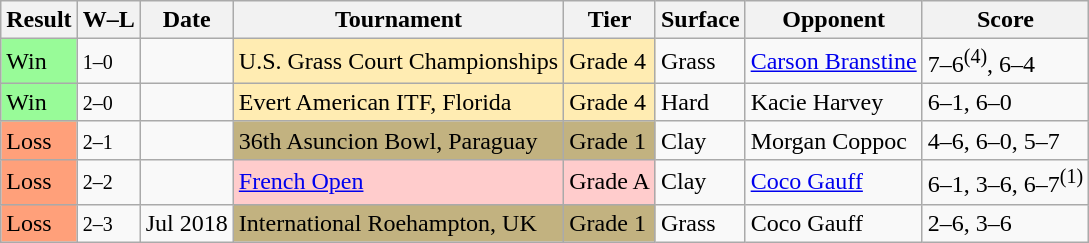<table class="sortable wikitable">
<tr>
<th>Result</th>
<th class="unsortable">W–L</th>
<th>Date</th>
<th>Tournament</th>
<th>Tier</th>
<th>Surface</th>
<th>Opponent</th>
<th class="unsortable">Score</th>
</tr>
<tr>
<td style="background:#98fb98;">Win</td>
<td><small>1–0</small></td>
<td></td>
<td bgcolor="ffecb2">U.S. Grass Court Championships</td>
<td bgcolor="ffecb2">Grade 4</td>
<td>Grass</td>
<td> <a href='#'>Carson Branstine</a></td>
<td>7–6<sup>(4)</sup>, 6–4</td>
</tr>
<tr>
<td style="background:#98fb98;">Win</td>
<td><small>2–0</small></td>
<td></td>
<td bgcolor="ffecb2">Evert American ITF, Florida</td>
<td bgcolor="ffecb2">Grade 4</td>
<td>Hard</td>
<td> Kacie Harvey</td>
<td>6–1, 6–0</td>
</tr>
<tr>
<td style="background:#ffa07a;">Loss</td>
<td><small>2–1</small></td>
<td></td>
<td bgcolor="C2B280">36th Asuncion Bowl, Paraguay</td>
<td bgcolor="C2B280">Grade 1</td>
<td>Clay</td>
<td> Morgan Coppoc</td>
<td>4–6, 6–0, 5–7</td>
</tr>
<tr>
<td style="background:#ffa07a;">Loss</td>
<td><small>2–2</small></td>
<td></td>
<td bgcolor="ffcccc"><a href='#'>French Open</a></td>
<td bgcolor="ffcccc">Grade A</td>
<td>Clay</td>
<td> <a href='#'>Coco Gauff</a></td>
<td>6–1, 3–6, 6–7<sup>(1)</sup></td>
</tr>
<tr>
<td style="background:#ffa07a;">Loss</td>
<td><small>2–3</small></td>
<td>Jul 2018</td>
<td bgcolor="C2B280">International Roehampton, UK</td>
<td bgcolor="C2B280">Grade 1</td>
<td>Grass</td>
<td> Coco Gauff</td>
<td>2–6, 3–6</td>
</tr>
</table>
